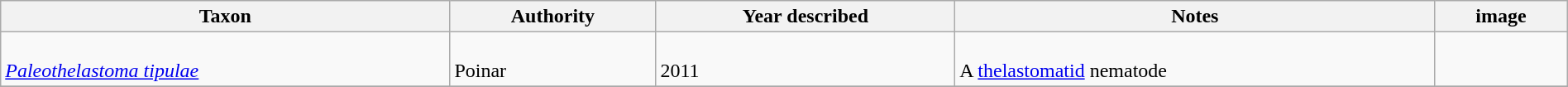<table class="wikitable sortable" align="center" width="100%">
<tr>
<th>Taxon</th>
<th>Authority</th>
<th>Year described</th>
<th>Notes</th>
<th>image</th>
</tr>
<tr>
<td><br><em><a href='#'>Paleothelastoma tipulae</a></em></td>
<td><br>Poinar</td>
<td><br>2011</td>
<td><br>A <a href='#'>thelastomatid</a> nematode</td>
<td></td>
</tr>
<tr>
</tr>
</table>
